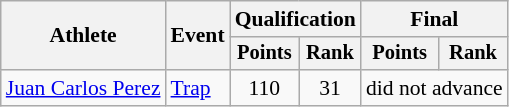<table class="wikitable" border="1" style="font-size:90%">
<tr>
<th rowspan="2">Athlete</th>
<th rowspan="2">Event</th>
<th colspan=2>Qualification</th>
<th colspan=2>Final</th>
</tr>
<tr style="font-size:95%">
<th>Points</th>
<th>Rank</th>
<th>Points</th>
<th>Rank</th>
</tr>
<tr align=center>
<td align=left><a href='#'>Juan Carlos Perez</a></td>
<td align=left><a href='#'>Trap</a></td>
<td>110</td>
<td>31</td>
<td colspan=2>did not advance</td>
</tr>
</table>
